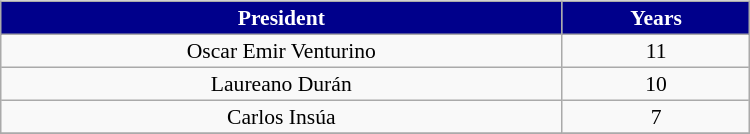<table style="margin:1em auto; width:50%;">
<tr>
<td valign=top width=50%><br><table align=center border=1 width=80% cellpadding="2" cellspacing="0" style="background: #f9f9f9; border: 1px #aaa solid; border-collapse: collapse; font-size: 90%; text-align: center;">
<tr align=center bgcolor=darkblue style="color:white;">
<th width=75%><span>President</span></th>
<th width=25%><span>Years</span></th>
</tr>
<tr>
<td align=center>Oscar Emir Venturino</td>
<td>11</td>
</tr>
<tr>
<td align=center>Laureano Durán</td>
<td>10</td>
</tr>
<tr>
<td align=center>Carlos Insúa</td>
<td>7</td>
</tr>
<tr>
</tr>
</table>
</td>
</tr>
</table>
